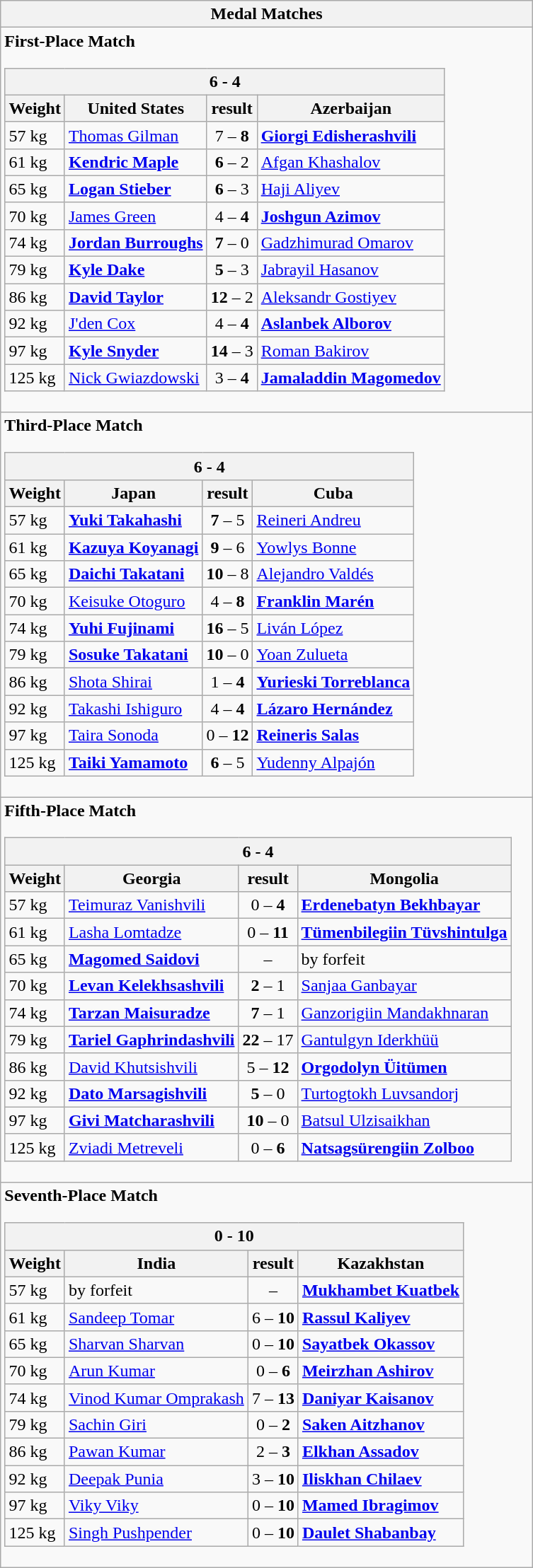<table class="wikitable outercollapse">
<tr>
<th>Medal Matches</th>
</tr>
<tr>
<td><strong>First-Place Match</strong><br><table class="wikitable collapsible innercollapse">
<tr>
<th colspan=4> 6 - 4 </th>
</tr>
<tr>
<th>Weight</th>
<th>United States</th>
<th>result</th>
<th>Azerbaijan</th>
</tr>
<tr>
<td>57 kg</td>
<td><a href='#'>Thomas Gilman</a></td>
<td align=center>7 – <strong>8</strong></td>
<td><strong><a href='#'>Giorgi Edisherashvili</a></strong></td>
</tr>
<tr>
<td>61 kg</td>
<td><strong><a href='#'>Kendric Maple</a></strong></td>
<td align=center><strong>6</strong> – 2</td>
<td><a href='#'>Afgan Khashalov</a></td>
</tr>
<tr>
<td>65 kg</td>
<td><strong><a href='#'>Logan Stieber</a></strong></td>
<td align=center><strong>6</strong> – 3</td>
<td><a href='#'>Haji Aliyev</a></td>
</tr>
<tr>
<td>70 kg</td>
<td><a href='#'>James Green</a></td>
<td align=center>4 – <strong>4</strong></td>
<td><strong><a href='#'>Joshgun Azimov</a></strong></td>
</tr>
<tr>
<td>74 kg</td>
<td><strong><a href='#'>Jordan Burroughs</a></strong></td>
<td align=center><strong>7</strong> – 0</td>
<td><a href='#'>Gadzhimurad Omarov</a></td>
</tr>
<tr>
<td>79 kg</td>
<td><strong><a href='#'>Kyle Dake</a></strong></td>
<td align=center><strong>5</strong> – 3</td>
<td><a href='#'>Jabrayil Hasanov</a></td>
</tr>
<tr>
<td>86 kg</td>
<td><strong><a href='#'>David Taylor</a></strong></td>
<td align=center><strong>12</strong> – 2</td>
<td><a href='#'>Aleksandr Gostiyev</a></td>
</tr>
<tr>
<td>92 kg</td>
<td><a href='#'>J'den Cox</a></td>
<td align=center>4 – <strong>4</strong></td>
<td><strong><a href='#'>Aslanbek Alborov</a></strong></td>
</tr>
<tr>
<td>97 kg</td>
<td><strong><a href='#'>Kyle Snyder</a></strong></td>
<td align=center><strong>14</strong> – 3</td>
<td><a href='#'>Roman Bakirov</a></td>
</tr>
<tr>
<td>125 kg</td>
<td><a href='#'>Nick Gwiazdowski</a></td>
<td align=center>3 – <strong>4</strong></td>
<td><strong><a href='#'>Jamaladdin Magomedov</a></strong></td>
</tr>
</table>
</td>
</tr>
<tr>
<td><strong>Third-Place Match</strong><br><table class="wikitable collapsible innercollapse">
<tr>
<th colspan=4> 6 - 4 </th>
</tr>
<tr>
<th>Weight</th>
<th>Japan</th>
<th>result</th>
<th>Cuba</th>
</tr>
<tr>
<td>57 kg</td>
<td><strong><a href='#'>Yuki Takahashi</a></strong></td>
<td align=center><strong>7</strong> – 5</td>
<td><a href='#'>Reineri Andreu</a></td>
</tr>
<tr>
<td>61 kg</td>
<td><strong><a href='#'>Kazuya Koyanagi</a></strong></td>
<td align=center><strong>9</strong> – 6</td>
<td><a href='#'>Yowlys Bonne</a></td>
</tr>
<tr>
<td>65 kg</td>
<td><strong><a href='#'>Daichi Takatani</a></strong></td>
<td align=center><strong>10</strong> – 8</td>
<td><a href='#'>Alejandro Valdés</a></td>
</tr>
<tr>
<td>70 kg</td>
<td><a href='#'>Keisuke Otoguro</a></td>
<td align=center>4 – <strong>8</strong></td>
<td><strong><a href='#'>Franklin Marén</a></strong></td>
</tr>
<tr>
<td>74 kg</td>
<td><strong><a href='#'>Yuhi Fujinami</a></strong></td>
<td align=center><strong>16</strong> – 5</td>
<td><a href='#'>Liván López</a></td>
</tr>
<tr>
<td>79 kg</td>
<td><strong><a href='#'>Sosuke Takatani</a></strong></td>
<td align=center><strong>10</strong> – 0</td>
<td><a href='#'>Yoan Zulueta</a></td>
</tr>
<tr>
<td>86 kg</td>
<td><a href='#'>Shota Shirai</a></td>
<td align=center>1 – <strong>4</strong></td>
<td><strong><a href='#'>Yurieski Torreblanca</a></strong></td>
</tr>
<tr>
<td>92 kg</td>
<td><a href='#'>Takashi Ishiguro</a></td>
<td align=center>4 – <strong>4</strong></td>
<td><strong><a href='#'>Lázaro Hernández</a></strong></td>
</tr>
<tr>
<td>97 kg</td>
<td><a href='#'>Taira Sonoda</a></td>
<td align=center>0 – <strong>12</strong></td>
<td><strong><a href='#'>Reineris Salas</a></strong></td>
</tr>
<tr>
<td>125 kg</td>
<td><strong><a href='#'>Taiki Yamamoto</a></strong></td>
<td align=center><strong>6</strong> – 5</td>
<td><a href='#'>Yudenny Alpajón</a></td>
</tr>
</table>
</td>
</tr>
<tr>
<td><strong>Fifth-Place Match</strong><br><table class="wikitable collapsible innercollapse">
<tr>
<th colspan=4> 6 - 4 </th>
</tr>
<tr>
<th>Weight</th>
<th>Georgia</th>
<th>result</th>
<th>Mongolia</th>
</tr>
<tr>
<td>57 kg</td>
<td><a href='#'>Teimuraz Vanishvili</a></td>
<td align=center>0 – <strong>4</strong></td>
<td><strong><a href='#'>Erdenebatyn Bekhbayar</a></strong></td>
</tr>
<tr>
<td>61 kg</td>
<td><a href='#'>Lasha Lomtadze</a></td>
<td align=center>0 – <strong>11</strong></td>
<td><strong><a href='#'>Tümenbilegiin Tüvshintulga</a></strong></td>
</tr>
<tr>
<td>65 kg</td>
<td><strong><a href='#'>Magomed Saidovi</a></strong></td>
<td align=center>–</td>
<td>by forfeit</td>
</tr>
<tr>
<td>70 kg</td>
<td><strong><a href='#'>Levan Kelekhsashvili</a></strong></td>
<td align=center><strong>2</strong> – 1</td>
<td><a href='#'>Sanjaa Ganbayar</a></td>
</tr>
<tr>
<td>74 kg</td>
<td><strong><a href='#'>Tarzan Maisuradze</a></strong></td>
<td align=center><strong>7</strong> – 1</td>
<td><a href='#'>Ganzorigiin Mandakhnaran</a></td>
</tr>
<tr>
<td>79 kg</td>
<td><strong><a href='#'>Tariel Gaphrindashvili</a></strong></td>
<td align=center><strong>22</strong> – 17</td>
<td><a href='#'>Gantulgyn Iderkhüü</a></td>
</tr>
<tr>
<td>86 kg</td>
<td><a href='#'>David Khutsishvili</a></td>
<td align=center>5 – <strong>12</strong></td>
<td><strong><a href='#'>Orgodolyn Üitümen</a></strong></td>
</tr>
<tr>
<td>92 kg</td>
<td><strong><a href='#'>Dato Marsagishvili</a></strong></td>
<td align=center><strong>5</strong> – 0</td>
<td><a href='#'>Turtogtokh Luvsandorj</a></td>
</tr>
<tr>
<td>97 kg</td>
<td><strong><a href='#'>Givi Matcharashvili</a></strong></td>
<td align=center><strong>10</strong> – 0</td>
<td><a href='#'>Batsul Ulzisaikhan</a></td>
</tr>
<tr>
<td>125 kg</td>
<td><a href='#'>Zviadi Metreveli</a></td>
<td align=center>0 – <strong>6</strong></td>
<td><strong><a href='#'>Natsagsürengiin Zolboo</a></strong></td>
</tr>
</table>
</td>
</tr>
<tr>
<td><strong>Seventh-Place Match</strong><br><table class="wikitable collapsible innercollapse">
<tr>
<th colspan=4> 0 - 10 </th>
</tr>
<tr>
<th>Weight</th>
<th>India</th>
<th>result</th>
<th>Kazakhstan</th>
</tr>
<tr>
<td>57 kg</td>
<td>by forfeit</td>
<td align=center>–</td>
<td><strong><a href='#'>Mukhambet Kuatbek</a></strong></td>
</tr>
<tr>
<td>61 kg</td>
<td><a href='#'>Sandeep Tomar</a></td>
<td align=center>6 – <strong>10</strong></td>
<td><strong><a href='#'>Rassul Kaliyev</a></strong></td>
</tr>
<tr>
<td>65 kg</td>
<td><a href='#'>Sharvan Sharvan</a></td>
<td align=center>0 – <strong>10</strong></td>
<td><strong><a href='#'>Sayatbek Okassov</a></strong></td>
</tr>
<tr>
<td>70 kg</td>
<td><a href='#'>Arun Kumar</a></td>
<td align=center>0 – <strong>6</strong></td>
<td><strong><a href='#'>Meirzhan Ashirov</a></strong></td>
</tr>
<tr>
<td>74 kg</td>
<td><a href='#'>Vinod Kumar Omprakash</a></td>
<td align=center>7 – <strong>13</strong></td>
<td><strong><a href='#'>Daniyar Kaisanov</a></strong></td>
</tr>
<tr>
<td>79 kg</td>
<td><a href='#'>Sachin Giri</a></td>
<td align=center>0 – <strong>2</strong></td>
<td><strong><a href='#'>Saken Aitzhanov</a></strong></td>
</tr>
<tr>
<td>86 kg</td>
<td><a href='#'>Pawan Kumar</a></td>
<td align=center>2 – <strong>3</strong></td>
<td><strong><a href='#'>Elkhan Assadov</a></strong></td>
</tr>
<tr>
<td>92 kg</td>
<td><a href='#'>Deepak Punia</a></td>
<td align=center>3 – <strong>10</strong></td>
<td><strong><a href='#'>Iliskhan Chilaev</a></strong></td>
</tr>
<tr>
<td>97 kg</td>
<td><a href='#'>Viky Viky</a></td>
<td align=center>0 – <strong>10</strong></td>
<td><strong><a href='#'>Mamed Ibragimov</a></strong></td>
</tr>
<tr>
<td>125 kg</td>
<td><a href='#'>Singh Pushpender</a></td>
<td align=center>0 – <strong>10</strong></td>
<td><strong><a href='#'>Daulet Shabanbay</a></strong></td>
</tr>
</table>
</td>
</tr>
</table>
